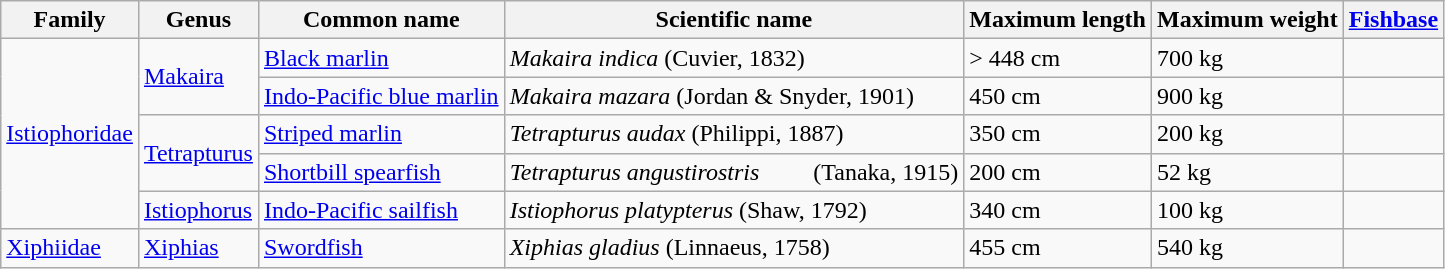<table class="wikitable">
<tr>
<th>Family</th>
<th>Genus</th>
<th>Common  name</th>
<th>Scientific  name</th>
<th>Maximum  length</th>
<th>Maximum  weight</th>
<th><a href='#'>Fishbase</a></th>
</tr>
<tr>
<td rowspan="5"><a href='#'>Istiophoridae</a></td>
<td rowspan="2"><a href='#'>Makaira</a></td>
<td><a href='#'>Black marlin</a></td>
<td><em>Makaira indica</em> (Cuvier,  1832)</td>
<td>>  448 cm</td>
<td>700 kg</td>
<td></td>
</tr>
<tr>
<td><a href='#'>Indo-Pacific blue marlin</a></td>
<td><em>Makaira mazara</em> (Jordan  & Snyder, 1901)</td>
<td>450 cm</td>
<td>900 kg</td>
<td></td>
</tr>
<tr>
<td rowspan="2"><a href='#'>Tetrapturus</a></td>
<td><a href='#'>Striped marlin</a></td>
<td><em>Tetrapturus  audax</em> (Philippi, 1887)</td>
<td>350 cm</td>
<td>200 kg</td>
<td></td>
</tr>
<tr>
<td><a href='#'>Shortbill spearfish</a></td>
<td><em>Tetrapturus  angustirostris</em>         (Tanaka,  1915)</td>
<td>200 cm</td>
<td>52 kg</td>
<td></td>
</tr>
<tr>
<td><a href='#'>Istiophorus</a></td>
<td><a href='#'>Indo-Pacific sailfish</a></td>
<td><em>Istiophorus  platypterus</em> (Shaw, 1792)</td>
<td>340 cm</td>
<td>100 kg</td>
<td></td>
</tr>
<tr>
<td><a href='#'>Xiphiidae</a></td>
<td><a href='#'>Xiphias</a></td>
<td><a href='#'>Swordfish</a></td>
<td><em>Xiphias  gladius</em> (Linnaeus, 1758)</td>
<td>455 cm</td>
<td>540 kg</td>
<td></td>
</tr>
</table>
